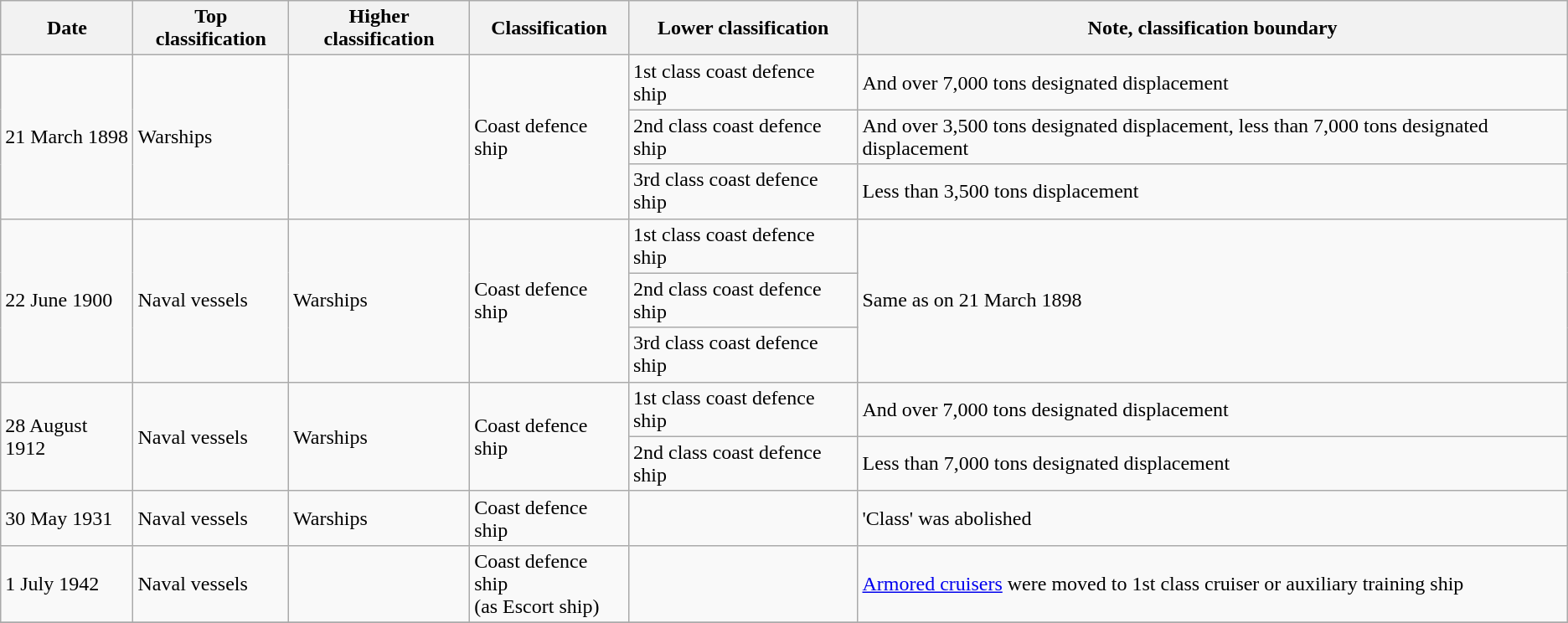<table class="wikitable">
<tr>
<th>Date</th>
<th>Top classification</th>
<th>Higher classification</th>
<th>Classification</th>
<th>Lower classification</th>
<th>Note, classification boundary</th>
</tr>
<tr>
<td rowspan="3">21 March 1898</td>
<td rowspan="3">Warships</td>
<td rowspan="3"></td>
<td rowspan="3">Coast defence ship</td>
<td>1st class coast defence ship</td>
<td>And over 7,000 tons designated displacement</td>
</tr>
<tr>
<td>2nd class coast defence ship</td>
<td>And over 3,500 tons designated displacement, less than 7,000 tons designated displacement</td>
</tr>
<tr>
<td>3rd class coast defence ship</td>
<td>Less than 3,500 tons displacement</td>
</tr>
<tr>
<td rowspan="3">22 June 1900</td>
<td rowspan="3">Naval vessels</td>
<td rowspan="3">Warships</td>
<td rowspan="3">Coast defence ship</td>
<td>1st class coast defence ship</td>
<td rowspan="3">Same as on 21 March 1898</td>
</tr>
<tr>
<td>2nd class coast defence ship</td>
</tr>
<tr>
<td>3rd class coast defence ship</td>
</tr>
<tr>
<td rowspan="2">28 August 1912</td>
<td rowspan="2">Naval vessels</td>
<td rowspan="2">Warships</td>
<td rowspan="2">Coast defence ship</td>
<td>1st class coast defence ship</td>
<td>And over 7,000 tons designated displacement</td>
</tr>
<tr>
<td>2nd class coast defence ship</td>
<td>Less than 7,000 tons designated displacement</td>
</tr>
<tr>
<td>30 May 1931</td>
<td>Naval vessels</td>
<td>Warships</td>
<td>Coast defence ship</td>
<td></td>
<td>'Class' was abolished</td>
</tr>
<tr>
<td>1 July 1942</td>
<td>Naval vessels</td>
<td></td>
<td>Coast defence ship<br>(as Escort ship)</td>
<td></td>
<td><a href='#'>Armored cruisers</a> were moved to 1st class cruiser or auxiliary training ship</td>
</tr>
<tr>
</tr>
</table>
